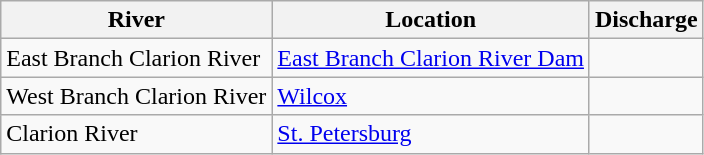<table class="wikitable">
<tr>
<th>River</th>
<th>Location</th>
<th>Discharge</th>
</tr>
<tr>
<td>East Branch Clarion River</td>
<td><a href='#'>East Branch Clarion River Dam</a></td>
<td></td>
</tr>
<tr>
<td>West Branch Clarion River</td>
<td><a href='#'>Wilcox</a></td>
<td></td>
</tr>
<tr>
<td>Clarion River</td>
<td><a href='#'>St. Petersburg</a></td>
<td></td>
</tr>
</table>
